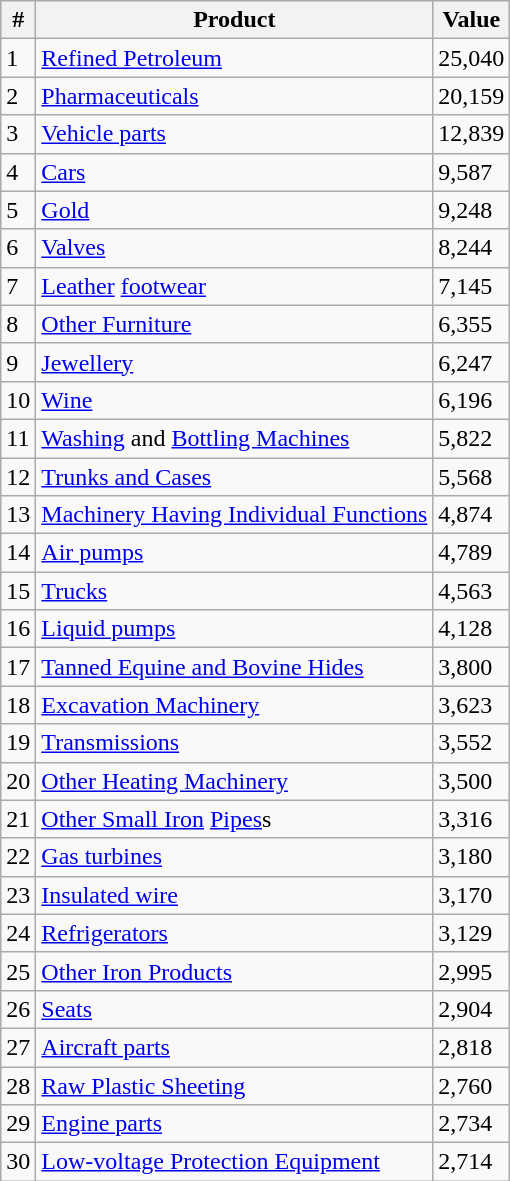<table class="wikitable sortable plainrowheads" ;">
<tr>
<th scope="col">#</th>
<th scope="col">Product</th>
<th scope="col">Value</th>
</tr>
<tr>
<td>1</td>
<td><a href='#'>Refined Petroleum</a></td>
<td>25,040</td>
</tr>
<tr>
<td>2</td>
<td><a href='#'>Pharmaceuticals</a></td>
<td>20,159</td>
</tr>
<tr>
<td>3</td>
<td><a href='#'>Vehicle parts</a></td>
<td>12,839</td>
</tr>
<tr>
<td>4</td>
<td><a href='#'>Cars</a></td>
<td>9,587</td>
</tr>
<tr>
<td>5</td>
<td><a href='#'>Gold</a></td>
<td>9,248</td>
</tr>
<tr>
<td>6</td>
<td><a href='#'>Valves</a></td>
<td>8,244</td>
</tr>
<tr>
<td>7</td>
<td><a href='#'>Leather</a> <a href='#'>footwear</a></td>
<td>7,145</td>
</tr>
<tr>
<td>8</td>
<td><a href='#'>Other Furniture</a></td>
<td>6,355</td>
</tr>
<tr>
<td>9</td>
<td><a href='#'>Jewellery</a></td>
<td>6,247</td>
</tr>
<tr>
<td>10</td>
<td><a href='#'>Wine</a></td>
<td>6,196</td>
</tr>
<tr>
<td>11</td>
<td><a href='#'>Washing</a> and <a href='#'>Bottling Machines</a></td>
<td>5,822</td>
</tr>
<tr>
<td>12</td>
<td><a href='#'>Trunks and Cases</a></td>
<td>5,568</td>
</tr>
<tr>
<td>13</td>
<td><a href='#'>Machinery Having Individual Functions</a></td>
<td>4,874</td>
</tr>
<tr>
<td>14</td>
<td><a href='#'>Air pumps</a></td>
<td>4,789</td>
</tr>
<tr>
<td>15</td>
<td><a href='#'>Trucks</a></td>
<td>4,563</td>
</tr>
<tr>
<td>16</td>
<td><a href='#'>Liquid pumps</a></td>
<td>4,128</td>
</tr>
<tr>
<td>17</td>
<td><a href='#'>Tanned Equine and Bovine Hides</a></td>
<td>3,800</td>
</tr>
<tr>
<td>18</td>
<td><a href='#'>Excavation Machinery</a></td>
<td>3,623</td>
</tr>
<tr>
<td>19</td>
<td><a href='#'>Transmissions</a></td>
<td>3,552</td>
</tr>
<tr>
<td>20</td>
<td><a href='#'>Other Heating Machinery</a></td>
<td>3,500</td>
</tr>
<tr>
<td>21</td>
<td><a href='#'>Other Small Iron</a> <a href='#'>Pipes</a>s</td>
<td>3,316</td>
</tr>
<tr>
<td>22</td>
<td><a href='#'>Gas turbines</a></td>
<td>3,180</td>
</tr>
<tr>
<td>23</td>
<td><a href='#'>Insulated wire</a></td>
<td>3,170</td>
</tr>
<tr>
<td>24</td>
<td><a href='#'>Refrigerators</a></td>
<td>3,129</td>
</tr>
<tr>
<td>25</td>
<td><a href='#'>Other Iron Products</a></td>
<td>2,995</td>
</tr>
<tr>
<td>26</td>
<td><a href='#'>Seats</a></td>
<td>2,904</td>
</tr>
<tr>
<td>27</td>
<td><a href='#'>Aircraft parts</a></td>
<td>2,818</td>
</tr>
<tr>
<td>28</td>
<td><a href='#'>Raw Plastic Sheeting</a></td>
<td>2,760</td>
</tr>
<tr>
<td>29</td>
<td><a href='#'>Engine parts</a></td>
<td>2,734</td>
</tr>
<tr>
<td>30</td>
<td><a href='#'>Low-voltage Protection Equipment</a></td>
<td>2,714</td>
</tr>
</table>
